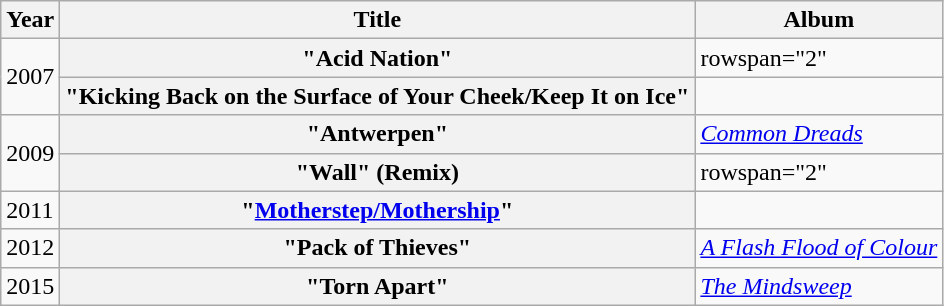<table class="wikitable plainrowheaders">
<tr>
<th scope="col">Year</th>
<th scope="col">Title</th>
<th scope="col">Album</th>
</tr>
<tr>
<td rowspan="2">2007</td>
<th scope="row">"Acid Nation"</th>
<td>rowspan="2" </td>
</tr>
<tr>
<th scope="row">"Kicking Back on the Surface of Your Cheek/Keep It on Ice"</th>
</tr>
<tr>
<td rowspan="2">2009</td>
<th scope="row">"Antwerpen"</th>
<td><em><a href='#'>Common Dreads</a></em></td>
</tr>
<tr>
<th scope="row">"Wall" (Remix)</th>
<td>rowspan="2" </td>
</tr>
<tr>
<td>2011</td>
<th scope="row">"<a href='#'>Motherstep/Mothership</a>"</th>
</tr>
<tr>
<td>2012</td>
<th scope="row">"Pack of Thieves"</th>
<td><em><a href='#'>A Flash Flood of Colour</a></em></td>
</tr>
<tr>
<td>2015</td>
<th scope="row">"Torn Apart"</th>
<td><em><a href='#'>The Mindsweep</a></em></td>
</tr>
</table>
